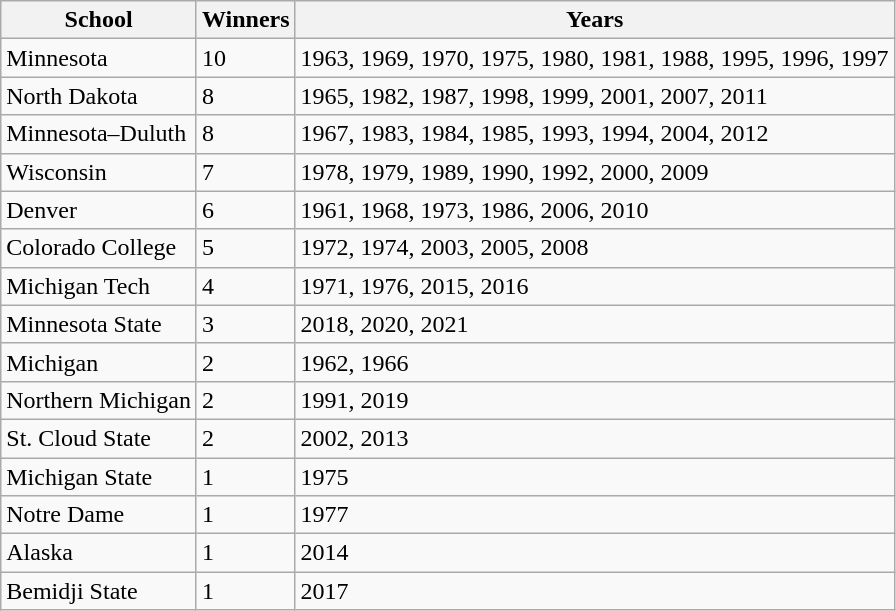<table class="sortable wikitable">
<tr>
<th>School</th>
<th>Winners</th>
<th>Years</th>
</tr>
<tr>
<td>Minnesota</td>
<td>10</td>
<td>1963, 1969, 1970, 1975, 1980, 1981, 1988, 1995, 1996, 1997</td>
</tr>
<tr>
<td>North Dakota</td>
<td>8</td>
<td>1965, 1982, 1987, 1998, 1999, 2001, 2007, 2011</td>
</tr>
<tr>
<td>Minnesota–Duluth</td>
<td>8</td>
<td>1967, 1983, 1984, 1985, 1993, 1994, 2004, 2012</td>
</tr>
<tr>
<td>Wisconsin</td>
<td>7</td>
<td>1978, 1979, 1989, 1990, 1992, 2000, 2009</td>
</tr>
<tr>
<td>Denver</td>
<td>6</td>
<td>1961, 1968, 1973, 1986, 2006, 2010</td>
</tr>
<tr>
<td>Colorado College</td>
<td>5</td>
<td>1972, 1974, 2003, 2005, 2008</td>
</tr>
<tr>
<td>Michigan Tech</td>
<td>4</td>
<td>1971, 1976, 2015, 2016</td>
</tr>
<tr>
<td>Minnesota State</td>
<td>3</td>
<td>2018, 2020, 2021</td>
</tr>
<tr>
<td>Michigan</td>
<td>2</td>
<td>1962, 1966</td>
</tr>
<tr>
<td>Northern Michigan</td>
<td>2</td>
<td>1991, 2019</td>
</tr>
<tr>
<td>St. Cloud State</td>
<td>2</td>
<td>2002, 2013</td>
</tr>
<tr>
<td>Michigan State</td>
<td>1</td>
<td>1975</td>
</tr>
<tr>
<td>Notre Dame</td>
<td>1</td>
<td>1977</td>
</tr>
<tr>
<td>Alaska</td>
<td>1</td>
<td>2014</td>
</tr>
<tr>
<td>Bemidji State</td>
<td>1</td>
<td>2017</td>
</tr>
</table>
